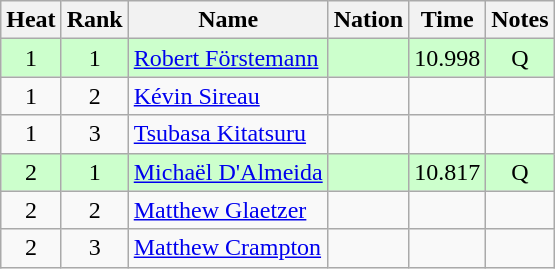<table class="wikitable sortable" style="text-align:center">
<tr>
<th>Heat</th>
<th>Rank</th>
<th>Name</th>
<th>Nation</th>
<th>Time</th>
<th>Notes</th>
</tr>
<tr bgcolor=ccffcc>
<td>1</td>
<td>1</td>
<td align=left><a href='#'>Robert Förstemann</a></td>
<td align=left></td>
<td>10.998</td>
<td>Q</td>
</tr>
<tr>
<td>1</td>
<td>2</td>
<td align=left><a href='#'>Kévin Sireau</a></td>
<td align=left></td>
<td></td>
<td></td>
</tr>
<tr>
<td>1</td>
<td>3</td>
<td align=left><a href='#'>Tsubasa Kitatsuru</a></td>
<td align=left></td>
<td></td>
<td></td>
</tr>
<tr bgcolor=ccffcc>
<td>2</td>
<td>1</td>
<td align=left><a href='#'>Michaël D'Almeida</a></td>
<td align=left></td>
<td>10.817</td>
<td>Q</td>
</tr>
<tr>
<td>2</td>
<td>2</td>
<td align=left><a href='#'>Matthew Glaetzer</a></td>
<td align=left></td>
<td></td>
<td></td>
</tr>
<tr>
<td>2</td>
<td>3</td>
<td align=left><a href='#'>Matthew Crampton</a></td>
<td align=left></td>
<td></td>
<td></td>
</tr>
</table>
